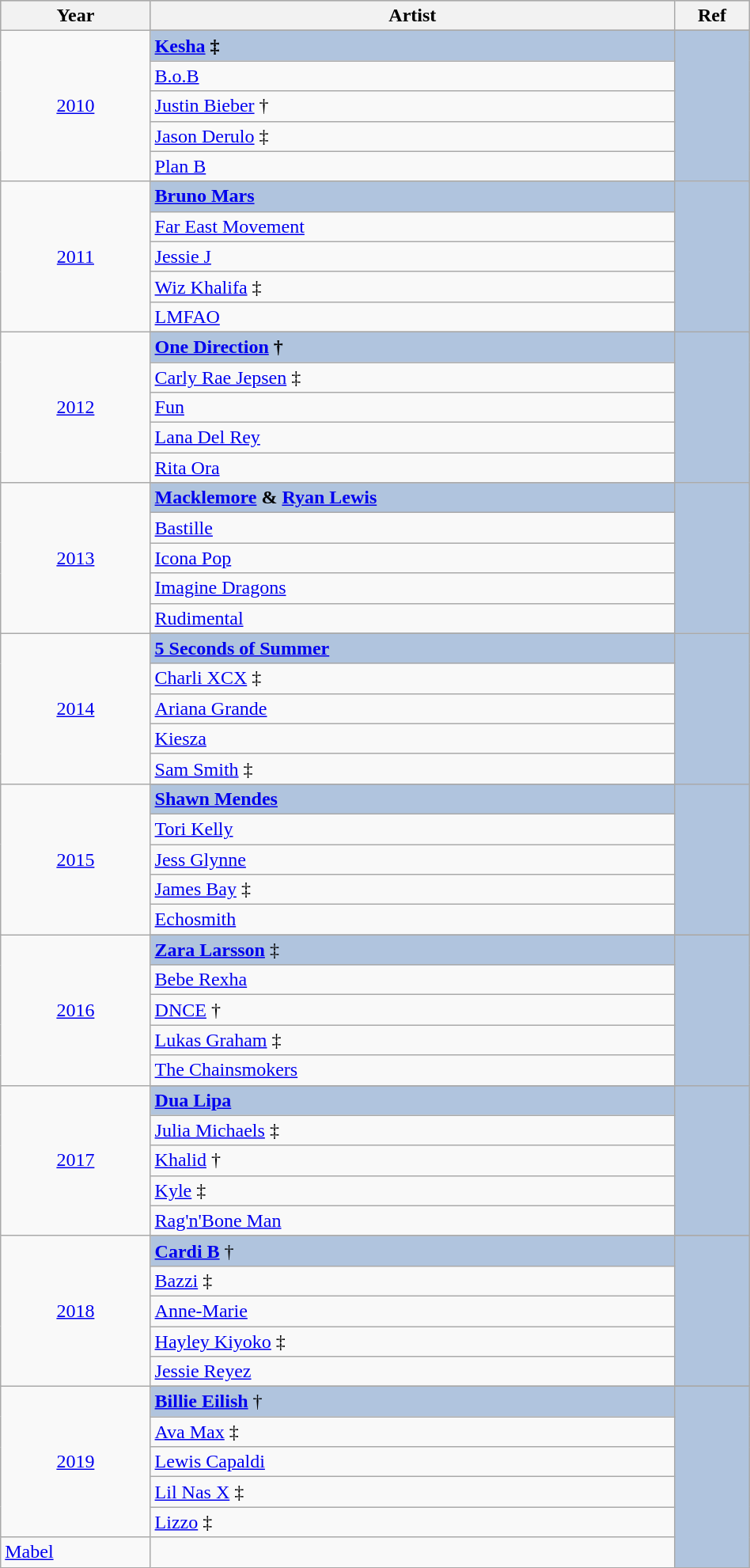<table class="wikitable" style="width:50%;">
<tr style="background:#bebebe;">
<th style="width:10%;">Year</th>
<th style="width:35%;">Artist</th>
<th style="width:5%;">Ref</th>
</tr>
<tr>
<td rowspan="6" align="center"><a href='#'>2010</a></td>
</tr>
<tr style="background:#B0C4DE">
<td><strong><a href='#'>Kesha</a> ‡</strong></td>
<td rowspan="6" align="center"></td>
</tr>
<tr>
<td><a href='#'>B.o.B</a></td>
</tr>
<tr>
<td><a href='#'>Justin Bieber</a> †</td>
</tr>
<tr>
<td><a href='#'>Jason Derulo</a> ‡</td>
</tr>
<tr>
<td><a href='#'>Plan B</a></td>
</tr>
<tr>
<td rowspan="6" align="center"><a href='#'>2011</a></td>
</tr>
<tr style="background:#B0C4DE">
<td><strong><a href='#'>Bruno Mars</a></strong></td>
<td rowspan="6" align="center"></td>
</tr>
<tr>
<td><a href='#'>Far East Movement</a></td>
</tr>
<tr>
<td><a href='#'>Jessie J</a></td>
</tr>
<tr>
<td><a href='#'>Wiz Khalifa</a> ‡</td>
</tr>
<tr>
<td><a href='#'>LMFAO</a></td>
</tr>
<tr>
<td rowspan="6" align="center"><a href='#'>2012</a></td>
</tr>
<tr style="background:#B0C4DE">
<td><strong><a href='#'>One Direction</a> †</strong></td>
<td rowspan="6" align="center"></td>
</tr>
<tr>
<td><a href='#'>Carly Rae Jepsen</a> ‡</td>
</tr>
<tr>
<td><a href='#'>Fun</a></td>
</tr>
<tr>
<td><a href='#'>Lana Del Rey</a></td>
</tr>
<tr>
<td><a href='#'>Rita Ora</a></td>
</tr>
<tr>
<td rowspan="6" align="center"><a href='#'>2013</a></td>
</tr>
<tr style="background:#B0C4DE">
<td><strong><a href='#'>Macklemore</a> & <a href='#'>Ryan Lewis</a></strong></td>
<td rowspan="6" align="center"></td>
</tr>
<tr>
<td><a href='#'>Bastille</a></td>
</tr>
<tr>
<td><a href='#'>Icona Pop</a></td>
</tr>
<tr>
<td><a href='#'>Imagine Dragons</a></td>
</tr>
<tr>
<td><a href='#'>Rudimental</a></td>
</tr>
<tr>
<td rowspan="6" align="center"><a href='#'>2014</a></td>
</tr>
<tr style="background:#B0C4DE">
<td><strong><a href='#'>5 Seconds of Summer</a></strong></td>
<td rowspan="6" align="center"></td>
</tr>
<tr>
<td><a href='#'>Charli XCX</a> ‡</td>
</tr>
<tr>
<td><a href='#'>Ariana Grande</a></td>
</tr>
<tr>
<td><a href='#'>Kiesza</a></td>
</tr>
<tr>
<td><a href='#'>Sam Smith</a> ‡</td>
</tr>
<tr>
<td rowspan="6" align="center"><a href='#'>2015</a></td>
</tr>
<tr style="background:#B0C4DE">
<td><strong><a href='#'>Shawn Mendes</a></strong></td>
<td rowspan="5" align="center"></td>
</tr>
<tr>
<td><a href='#'>Tori Kelly</a></td>
</tr>
<tr>
<td><a href='#'>Jess Glynne</a></td>
</tr>
<tr>
<td><a href='#'>James Bay</a> ‡</td>
</tr>
<tr>
<td><a href='#'>Echosmith</a></td>
</tr>
<tr>
<td rowspan="6" align="center"><a href='#'>2016</a></td>
</tr>
<tr style="background:#B0C4DE">
<td><strong><a href='#'>Zara Larsson</a></strong> ‡</td>
<td rowspan="6" align="center"></td>
</tr>
<tr>
<td><a href='#'>Bebe Rexha</a></td>
</tr>
<tr>
<td><a href='#'>DNCE</a> †</td>
</tr>
<tr>
<td><a href='#'>Lukas Graham</a> ‡</td>
</tr>
<tr>
<td><a href='#'>The Chainsmokers</a></td>
</tr>
<tr>
<td rowspan="6" align="center"><a href='#'>2017</a></td>
</tr>
<tr style="background:#B0C4DE">
<td><strong><a href='#'>Dua Lipa</a></strong></td>
<td rowspan="5" align="center"></td>
</tr>
<tr>
<td><a href='#'>Julia Michaels</a> ‡</td>
</tr>
<tr>
<td><a href='#'>Khalid</a> †</td>
</tr>
<tr>
<td><a href='#'>Kyle</a> ‡</td>
</tr>
<tr>
<td><a href='#'>Rag'n'Bone Man</a></td>
</tr>
<tr>
<td rowspan="6" align="center"><a href='#'>2018</a></td>
</tr>
<tr style="background:#B0C4DE">
<td><strong><a href='#'>Cardi B</a></strong> †</td>
<td rowspan="5" align="center"></td>
</tr>
<tr>
<td><a href='#'>Bazzi</a> ‡</td>
</tr>
<tr>
<td><a href='#'>Anne-Marie</a></td>
</tr>
<tr>
<td><a href='#'>Hayley Kiyoko</a> ‡</td>
</tr>
<tr>
<td><a href='#'>Jessie Reyez</a></td>
</tr>
<tr>
<td rowspan="7" align="center"><a href='#'>2019</a></td>
</tr>
<tr>
</tr>
<tr style="background:#B0C4DE">
<td><strong><a href='#'>Billie Eilish</a></strong> †</td>
<td rowspan="7" align="center"></td>
</tr>
<tr>
<td><a href='#'>Ava Max</a> ‡</td>
</tr>
<tr>
<td><a href='#'>Lewis Capaldi</a></td>
</tr>
<tr>
<td><a href='#'>Lil Nas X</a> ‡</td>
</tr>
<tr>
<td><a href='#'>Lizzo</a> ‡</td>
</tr>
<tr>
<td><a href='#'>Mabel</a></td>
</tr>
</table>
